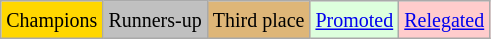<table class="wikitable">
<tr>
<td bgcolor=gold><small>Champions</small></td>
<td bgcolor=silver><small>Runners-up</small></td>
<td bgcolor=#deb678><small>Third place</small></td>
<td bgcolor="#DDFFDD"><small><a href='#'>Promoted</a></small></td>
<td bgcolor="#FFCCCC"><small><a href='#'>Relegated</a></small></td>
</tr>
</table>
